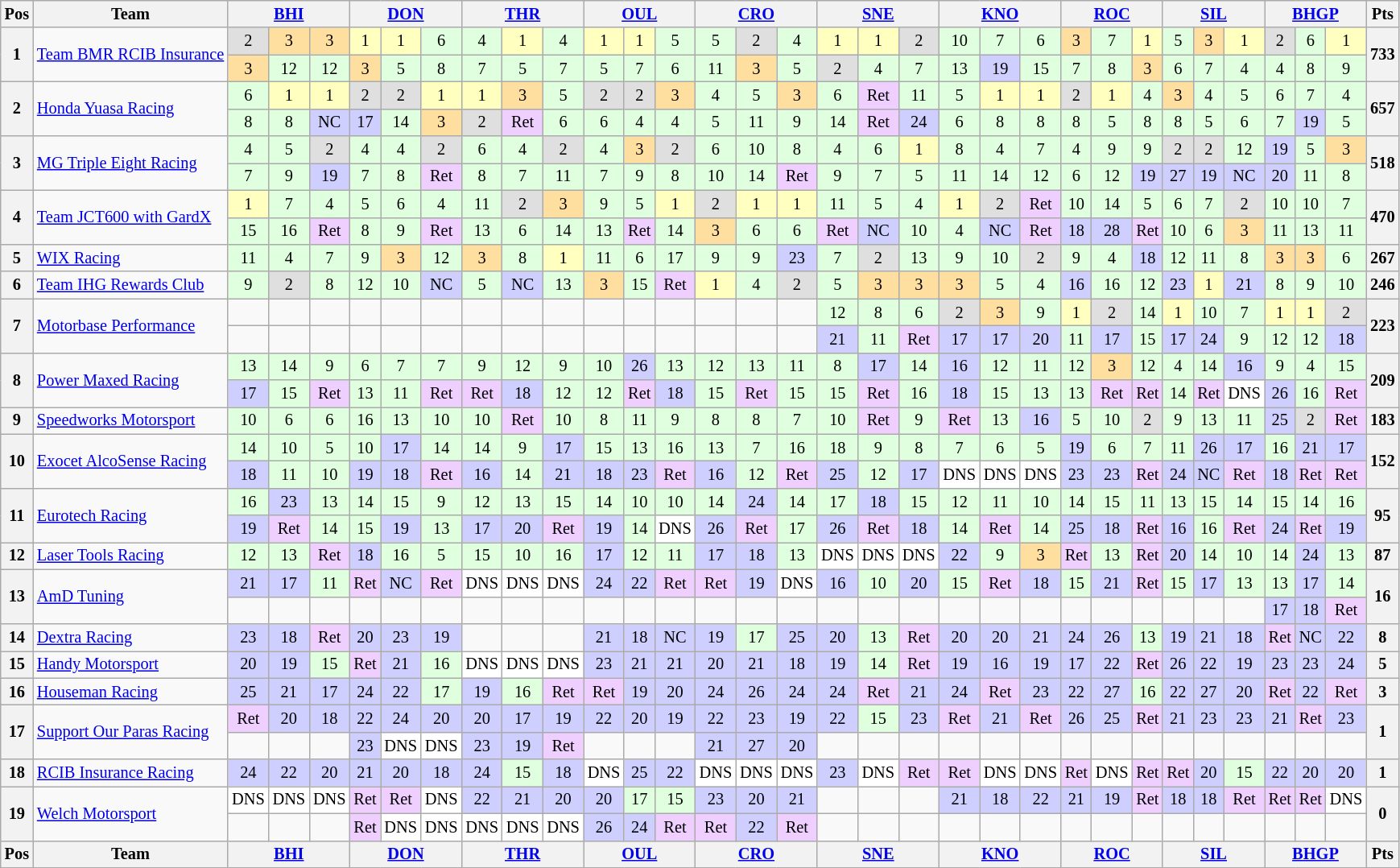<table class="wikitable" style="font-size: 85%; text-align: center;">
<tr valign="top">
<th valign="middle">Pos</th>
<th valign="middle">Team</th>
<th colspan="3"><a href='#'>BHI</a></th>
<th colspan="3"><a href='#'>DON</a></th>
<th colspan="3"><a href='#'>THR</a></th>
<th colspan="3"><a href='#'>OUL</a></th>
<th colspan="3"><a href='#'>CRO</a></th>
<th colspan="3"><a href='#'>SNE</a></th>
<th colspan="3"><a href='#'>KNO</a></th>
<th colspan="3"><a href='#'>ROC</a></th>
<th colspan="3"><a href='#'>SIL</a></th>
<th colspan="3"><a href='#'>BHGP</a></th>
<th valign=middle>Pts</th>
</tr>
<tr>
<th rowspan=2>1</th>
<td align=left rowspan=2 nowrap><a href='#'>Team BMR RCIB Insurance</a></td>
<td style="background:#dfdfdf;">2</td>
<td style="background:#ffdf9f;">3</td>
<td style="background:#ffdf9f;">3</td>
<td style="background:#ffffbf;">1</td>
<td style="background:#ffffbf;">1</td>
<td style="background:#dfffdf;">6</td>
<td style="background:#dfffdf;">4</td>
<td style="background:#ffffbf;">1</td>
<td style="background:#dfffdf;">4</td>
<td style="background:#ffffbf;">1</td>
<td style="background:#ffffbf;">1</td>
<td style="background:#dfffdf;">5</td>
<td style="background:#dfffdf;">5</td>
<td style="background:#dfdfdf;">2</td>
<td style="background:#dfffdf;">4</td>
<td style="background:#ffffbf;">1</td>
<td style="background:#ffffbf;">1</td>
<td style="background:#dfdfdf;">2</td>
<td style="background:#dfffdf;">10</td>
<td style="background:#dfffdf;">7</td>
<td style="background:#dfffdf;">6</td>
<td style="background:#ffdf9f;">3</td>
<td style="background:#dfffdf;">7</td>
<td style="background:#ffffbf;">1</td>
<td style="background:#dfffdf;">5</td>
<td style="background:#ffdf9f;">3</td>
<td style="background:#ffffbf;">1</td>
<td style="background:#dfdfdf;">2</td>
<td style="background:#dfffdf;">6</td>
<td style="background:#ffffbf;">1</td>
<th rowspan=2>733</th>
</tr>
<tr>
<td style="background:#ffdf9f;">3</td>
<td style="background:#dfffdf;">12</td>
<td style="background:#dfffdf;">12</td>
<td style="background:#ffdf9f;">3</td>
<td style="background:#dfffdf;">5</td>
<td style="background:#dfffdf;">8</td>
<td style="background:#dfffdf;">7</td>
<td style="background:#dfffdf;">5</td>
<td style="background:#dfffdf;">7</td>
<td style="background:#dfffdf;">5</td>
<td style="background:#dfffdf;">7</td>
<td style="background:#dfffdf;">6</td>
<td style="background:#dfffdf;">11</td>
<td style="background:#ffdf9f;">3</td>
<td style="background:#dfffdf;">5</td>
<td style="background:#dfdfdf;">2</td>
<td style="background:#dfffdf;">4</td>
<td style="background:#dfffdf;">7</td>
<td style="background:#dfffdf;">13</td>
<td style="background:#cfcfff;">19</td>
<td style="background:#dfffdf;">15</td>
<td style="background:#dfffdf;">7</td>
<td style="background:#dfffdf;">8</td>
<td style="background:#ffdf9f;">3</td>
<td style="background:#dfffdf;">6</td>
<td style="background:#dfffdf;">7</td>
<td style="background:#dfffdf;">4</td>
<td style="background:#dfffdf;">4</td>
<td style="background:#dfffdf;">8</td>
<td style="background:#dfffdf;">9</td>
</tr>
<tr>
<th rowspan=2>2</th>
<td align=left rowspan=2><a href='#'>Honda Yuasa Racing</a></td>
<td style="background:#dfffdf;">6</td>
<td style="background:#ffffbf;">1</td>
<td style="background:#ffffbf;">1</td>
<td style="background:#dfdfdf;">2</td>
<td style="background:#dfdfdf;">2</td>
<td style="background:#ffffbf;">1</td>
<td style="background:#ffffbf;">1</td>
<td style="background:#ffdf9f;">3</td>
<td style="background:#dfffdf;">5</td>
<td style="background:#dfdfdf;">2</td>
<td style="background:#dfdfdf;">2</td>
<td style="background:#ffdf9f;">3</td>
<td style="background:#dfffdf;">4</td>
<td style="background:#dfffdf;">5</td>
<td style="background:#ffdf9f;">3</td>
<td style="background:#dfffdf;">6</td>
<td style="background:#efcfff;">Ret</td>
<td style="background:#dfffdf;">11</td>
<td style="background:#dfffdf;">5</td>
<td style="background:#ffffbf;">1</td>
<td style="background:#ffffbf;">1</td>
<td style="background:#dfdfdf;">2</td>
<td style="background:#ffffbf;">1</td>
<td style="background:#dfffdf;">4</td>
<td style="background:#ffdf9f;">3</td>
<td style="background:#dfffdf;">4</td>
<td style="background:#dfffdf;">5</td>
<td style="background:#dfffdf;">6</td>
<td style="background:#dfffdf;">7</td>
<td style="background:#dfffdf;">4</td>
<th rowspan=2>657</th>
</tr>
<tr>
<td style="background:#dfffdf;">8</td>
<td style="background:#dfffdf;">8</td>
<td style="background:#cfcfff;">NC</td>
<td style="background:#cfcfff;">17</td>
<td style="background:#dfffdf;">14</td>
<td style="background:#ffdf9f;">3</td>
<td style="background:#dfdfdf;">2</td>
<td style="background:#efcfff;">Ret</td>
<td style="background:#dfffdf;">6</td>
<td style="background:#dfffdf;">6</td>
<td style="background:#dfffdf;">4</td>
<td style="background:#dfffdf;">4</td>
<td style="background:#dfffdf;">5</td>
<td style="background:#dfffdf;">11</td>
<td style="background:#dfffdf;">9</td>
<td style="background:#dfffdf;">14</td>
<td style="background:#efcfff;">Ret</td>
<td style="background:#cfcfff;">24</td>
<td style="background:#dfffdf;">6</td>
<td style="background:#dfffdf;">8</td>
<td style="background:#dfffdf;">8</td>
<td style="background:#dfffdf;">8</td>
<td style="background:#dfffdf;">5</td>
<td style="background:#dfffdf;">8</td>
<td style="background:#dfffdf;">8</td>
<td style="background:#dfffdf;">5</td>
<td style="background:#dfffdf;">6</td>
<td style="background:#dfffdf;">7</td>
<td style="background:#cfcfff;">19</td>
<td style="background:#dfffdf;">5</td>
</tr>
<tr>
<th rowspan=2>3</th>
<td align=left rowspan=2><a href='#'>MG Triple Eight Racing</a></td>
<td style="background:#dfffdf;">4</td>
<td style="background:#dfffdf;">5</td>
<td style="background:#dfdfdf;">2</td>
<td style="background:#dfffdf;">4</td>
<td style="background:#dfffdf;">4</td>
<td style="background:#dfdfdf;">2</td>
<td style="background:#dfffdf;">6</td>
<td style="background:#dfffdf;">4</td>
<td style="background:#dfdfdf;">2</td>
<td style="background:#dfffdf;">4</td>
<td style="background:#ffdf9f;">3</td>
<td style="background:#dfdfdf;">2</td>
<td style="background:#dfffdf;">6</td>
<td style="background:#dfffdf;">10</td>
<td style="background:#dfffdf;">8</td>
<td style="background:#dfffdf;">4</td>
<td style="background:#dfffdf;">6</td>
<td style="background:#ffffbf;">1</td>
<td style="background:#dfffdf;">8</td>
<td style="background:#dfffdf;">4</td>
<td style="background:#dfffdf;">7</td>
<td style="background:#dfffdf;">4</td>
<td style="background:#dfffdf;">9</td>
<td style="background:#dfffdf;">9</td>
<td style="background:#dfdfdf;">2</td>
<td style="background:#dfdfdf;">2</td>
<td style="background:#dfffdf;">12</td>
<td style="background:#cfcfff;">19</td>
<td style="background:#dfffdf;">5</td>
<td style="background:#ffdf9f;">3</td>
<th rowspan=2>518</th>
</tr>
<tr>
<td style="background:#dfffdf;">7</td>
<td style="background:#dfffdf;">9</td>
<td style="background:#cfcfff;">19</td>
<td style="background:#dfffdf;">7</td>
<td style="background:#dfffdf;">8</td>
<td style="background:#efcfff;">Ret</td>
<td style="background:#dfffdf;">8</td>
<td style="background:#dfffdf;">7</td>
<td style="background:#dfffdf;">11</td>
<td style="background:#dfffdf;">7</td>
<td style="background:#dfffdf;">9</td>
<td style="background:#dfffdf;">8</td>
<td style="background:#dfffdf;">10</td>
<td style="background:#dfffdf;">14</td>
<td style="background:#efcfff;">Ret</td>
<td style="background:#dfffdf;">9</td>
<td style="background:#dfffdf;">7</td>
<td style="background:#dfffdf;">5</td>
<td style="background:#dfffdf;">11</td>
<td style="background:#dfffdf;">14</td>
<td style="background:#dfffdf;">12</td>
<td style="background:#dfffdf;">6</td>
<td style="background:#dfffdf;">12</td>
<td style="background:#cfcfff;">19</td>
<td style="background:#cfcfff;">27</td>
<td style="background:#cfcfff;">19</td>
<td style="background:#cfcfff;">NC</td>
<td style="background:#cfcfff;">20</td>
<td style="background:#dfffdf;">11</td>
<td style="background:#dfffdf;">8</td>
</tr>
<tr>
<th rowspan=2>4</th>
<td align=left rowspan=2><a href='#'>Team JCT600 with GardX</a></td>
<td style="background:#ffffbf;">1</td>
<td style="background:#dfffdf;">7</td>
<td style="background:#dfffdf;">4</td>
<td style="background:#dfffdf;">5</td>
<td style="background:#dfffdf;">6</td>
<td style="background:#dfffdf;">4</td>
<td style="background:#dfffdf;">11</td>
<td style="background:#dfdfdf;">2</td>
<td style="background:#ffdf9f;">3</td>
<td style="background:#dfffdf;">9</td>
<td style="background:#dfffdf;">5</td>
<td style="background:#ffffbf;">1</td>
<td style="background:#dfdfdf;">2</td>
<td style="background:#ffffbf;">1</td>
<td style="background:#ffffbf;">1</td>
<td style="background:#dfffdf;">11</td>
<td style="background:#dfffdf;">5</td>
<td style="background:#dfffdf;">4</td>
<td style="background:#ffffbf;">1</td>
<td style="background:#dfdfdf;">2</td>
<td style="background:#efcfff;">Ret</td>
<td style="background:#dfffdf;">10</td>
<td style="background:#dfffdf;">14</td>
<td style="background:#dfffdf;">5</td>
<td style="background:#dfffdf;">6</td>
<td style="background:#dfffdf;">7</td>
<td style="background:#dfdfdf;">2</td>
<td style="background:#dfffdf;">10</td>
<td style="background:#dfffdf;">10</td>
<td style="background:#dfffdf;">7</td>
<th rowspan=2>470</th>
</tr>
<tr>
<td style="background:#dfffdf;">15</td>
<td style="background:#dfffdf;">16</td>
<td style="background:#efcfff;">Ret</td>
<td style="background:#dfffdf;">8</td>
<td style="background:#dfffdf;">9</td>
<td style="background:#efcfff;">Ret</td>
<td style="background:#dfffdf;">13</td>
<td style="background:#dfffdf;">6</td>
<td style="background:#dfffdf;">14</td>
<td style="background:#dfffdf;">13</td>
<td style="background:#efcfff;">Ret</td>
<td style="background:#dfffdf;">14</td>
<td style="background:#ffdf9f;">3</td>
<td style="background:#dfffdf;">6</td>
<td style="background:#dfffdf;">6</td>
<td style="background:#efcfff;">Ret</td>
<td style="background:#cfcfff;">NC</td>
<td style="background:#dfffdf;">10</td>
<td style="background:#dfffdf;">4</td>
<td style="background:#cfcfff;">NC</td>
<td style="background:#efcfff;">Ret</td>
<td style="background:#cfcfff;">18</td>
<td style="background:#cfcfff;">28</td>
<td style="background:#efcfff;">Ret</td>
<td style="background:#dfffdf;">10</td>
<td style="background:#dfffdf;">6</td>
<td style="background:#ffdf9f;">3</td>
<td style="background:#dfffdf;">11</td>
<td style="background:#dfffdf;">13</td>
<td style="background:#dfffdf;">11</td>
</tr>
<tr>
<th>5</th>
<td align=left><a href='#'>WIX Racing</a></td>
<td style="background:#dfffdf;">11</td>
<td style="background:#dfffdf;">4</td>
<td style="background:#dfffdf;">7</td>
<td style="background:#dfffdf;">9</td>
<td style="background:#ffdf9f;">3</td>
<td style="background:#dfffdf;">12</td>
<td style="background:#ffdf9f;">3</td>
<td style="background:#dfffdf;">8</td>
<td style="background:#ffffbf;">1</td>
<td style="background:#dfffdf;">11</td>
<td style="background:#dfffdf;">6</td>
<td style="background:#dfffdf;">17</td>
<td style="background:#dfffdf;">9</td>
<td style="background:#dfffdf;">9</td>
<td style="background:#cfcfff;">23</td>
<td style="background:#dfffdf;">7</td>
<td style="background:#dfdfdf;">2</td>
<td style="background:#dfffdf;">13</td>
<td style="background:#dfffdf;">9</td>
<td style="background:#dfffdf;">10</td>
<td style="background:#dfdfdf;">2</td>
<td style="background:#dfffdf;">9</td>
<td style="background:#dfffdf;">4</td>
<td style="background:#cfcfff;">18</td>
<td style="background:#dfffdf;">12</td>
<td style="background:#dfffdf;">11</td>
<td style="background:#dfffdf;">8</td>
<td style="background:#ffdf9f;">3</td>
<td style="background:#ffdf9f;">3</td>
<td style="background:#dfffdf;">6</td>
<th>267</th>
</tr>
<tr>
<th>6</th>
<td align=left><a href='#'>Team IHG Rewards Club</a></td>
<td style="background:#dfffdf;">9</td>
<td style="background:#dfdfdf;">2</td>
<td style="background:#dfffdf;">8</td>
<td style="background:#dfffdf;">12</td>
<td style="background:#dfffdf;">10</td>
<td style="background:#cfcfff;">NC</td>
<td style="background:#dfffdf;">5</td>
<td style="background:#cfcfff;">NC</td>
<td style="background:#dfffdf;">13</td>
<td style="background:#ffdf9f;">3</td>
<td style="background:#dfffdf;">15</td>
<td style="background:#efcfff;">Ret</td>
<td style="background:#ffffbf;">1</td>
<td style="background:#dfffdf;">4</td>
<td style="background:#dfdfdf;">2</td>
<td style="background:#dfffdf;">5</td>
<td style="background:#ffdf9f;">3</td>
<td style="background:#ffdf9f;">3</td>
<td style="background:#ffdf9f;">3</td>
<td style="background:#dfffdf;">5</td>
<td style="background:#dfffdf;">4</td>
<td style="background:#cfcfff;">16</td>
<td style="background:#dfffdf;">16</td>
<td style="background:#dfffdf;">12</td>
<td style="background:#cfcfff;">23</td>
<td style="background:#ffffbf;">1</td>
<td style="background:#cfcfff;">21</td>
<td style="background:#dfffdf;">8</td>
<td style="background:#dfffdf;">9</td>
<td style="background:#dfffdf;">10</td>
<th>246</th>
</tr>
<tr>
<th rowspan=2>7</th>
<td align=left rowspan=2><a href='#'>Motorbase Performance</a></td>
<td></td>
<td></td>
<td></td>
<td></td>
<td></td>
<td></td>
<td></td>
<td></td>
<td></td>
<td></td>
<td></td>
<td></td>
<td></td>
<td></td>
<td></td>
<td style="background:#dfffdf;">12</td>
<td style="background:#dfffdf;">8</td>
<td style="background:#dfffdf;">6</td>
<td style="background:#dfdfdf;">2</td>
<td style="background:#ffdf9f;">3</td>
<td style="background:#dfffdf;">9</td>
<td style="background:#ffffbf;">1</td>
<td style="background:#dfdfdf;">2</td>
<td style="background:#dfffdf;">14</td>
<td style="background:#ffffbf;">1</td>
<td style="background:#dfffdf;">10</td>
<td style="background:#dfffdf;">7</td>
<td style="background:#ffffbf;">1</td>
<td style="background:#ffffbf;">1</td>
<td style="background:#dfdfdf;">2</td>
<th rowspan=2>223</th>
</tr>
<tr>
<td></td>
<td></td>
<td></td>
<td></td>
<td></td>
<td></td>
<td></td>
<td></td>
<td></td>
<td></td>
<td></td>
<td></td>
<td></td>
<td></td>
<td></td>
<td style="background:#cfcfff;">21</td>
<td style="background:#dfffdf;">11</td>
<td style="background:#efcfff;">Ret</td>
<td style="background:#cfcfff;">17</td>
<td style="background:#cfcfff;">17</td>
<td style="background:#cfcfff;">20</td>
<td style="background:#dfffdf;">11</td>
<td style="background:#cfcfff;">17</td>
<td style="background:#dfffdf;">15</td>
<td style="background:#cfcfff;">17</td>
<td style="background:#cfcfff;">24</td>
<td style="background:#dfffdf;">9</td>
<td style="background:#dfffdf;">12</td>
<td style="background:#dfffdf;">12</td>
<td style="background:#cfcfff;">18</td>
</tr>
<tr>
<th rowspan=2>8</th>
<td align=left rowspan=2><a href='#'>Power Maxed Racing</a></td>
<td style="background:#dfffdf;">13</td>
<td style="background:#dfffdf;">14</td>
<td style="background:#dfffdf;">9</td>
<td style="background:#dfffdf;">6</td>
<td style="background:#dfffdf;">7</td>
<td style="background:#dfffdf;">7</td>
<td style="background:#dfffdf;">9</td>
<td style="background:#dfffdf;">12</td>
<td style="background:#dfffdf;">9</td>
<td style="background:#dfffdf;">10</td>
<td style="background:#cfcfff;">26</td>
<td style="background:#dfffdf;">13</td>
<td style="background:#dfffdf;">12</td>
<td style="background:#dfffdf;">13</td>
<td style="background:#dfffdf;">11</td>
<td style="background:#dfffdf;">8</td>
<td style="background:#cfcfff;">17</td>
<td style="background:#dfffdf;">14</td>
<td style="background:#cfcfff;">16</td>
<td style="background:#dfffdf;">12</td>
<td style="background:#dfffdf;">11</td>
<td style="background:#dfffdf;">12</td>
<td style="background:#ffdf9f;">3</td>
<td style="background:#dfffdf;">12</td>
<td style="background:#dfffdf;">4</td>
<td style="background:#dfffdf;">14</td>
<td style="background:#cfcfff;">16</td>
<td style="background:#dfffdf;">9</td>
<td style="background:#dfffdf;">4</td>
<td style="background:#dfffdf;">15</td>
<th rowspan=2>209</th>
</tr>
<tr>
<td style="background:#cfcfff;">17</td>
<td style="background:#dfffdf;">15</td>
<td style="background:#efcfff;">Ret</td>
<td style="background:#dfffdf;">13</td>
<td style="background:#dfffdf;">11</td>
<td style="background:#efcfff;">Ret</td>
<td style="background:#efcfff;">Ret</td>
<td style="background:#cfcfff;">18</td>
<td style="background:#dfffdf;">12</td>
<td style="background:#dfffdf;">12</td>
<td style="background:#efcfff;">Ret</td>
<td style="background:#cfcfff;">18</td>
<td style="background:#dfffdf;">15</td>
<td style="background:#efcfff;">Ret</td>
<td style="background:#dfffdf;">15</td>
<td style="background:#dfffdf;">15</td>
<td style="background:#efcfff;">Ret</td>
<td style="background:#dfffdf;">16</td>
<td style="background:#cfcfff;">18</td>
<td style="background:#dfffdf;">15</td>
<td style="background:#dfffdf;">13</td>
<td style="background:#dfffdf;">13</td>
<td style="background:#efcfff;">Ret</td>
<td style="background:#efcfff;">Ret</td>
<td style="background:#dfffdf;">14</td>
<td style="background:#efcfff;">Ret</td>
<td style="background:#ffffff;">DNS</td>
<td style="background:#cfcfff;">26</td>
<td style="background:#dfffdf;">16</td>
<td style="background:#efcfff;">Ret</td>
</tr>
<tr>
<th>9</th>
<td align=left><a href='#'>Speedworks Motorsport</a></td>
<td style="background:#dfffdf;">10</td>
<td style="background:#dfffdf;">6</td>
<td style="background:#dfffdf;">6</td>
<td style="background:#dfffdf;">16</td>
<td style="background:#dfffdf;">13</td>
<td style="background:#dfffdf;">10</td>
<td style="background:#dfffdf;">10</td>
<td style="background:#efcfff;">Ret</td>
<td style="background:#dfffdf;">10</td>
<td style="background:#dfffdf;">8</td>
<td style="background:#dfffdf;">11</td>
<td style="background:#dfffdf;">9</td>
<td style="background:#dfffdf;">8</td>
<td style="background:#dfffdf;">8</td>
<td style="background:#dfffdf;">7</td>
<td style="background:#dfffdf;">10</td>
<td style="background:#efcfff;">Ret</td>
<td style="background:#dfffdf;">9</td>
<td style="background:#efcfff;">Ret</td>
<td style="background:#dfffdf;">13</td>
<td style="background:#cfcfff;">16</td>
<td style="background:#dfffdf;">5</td>
<td style="background:#dfffdf;">10</td>
<td style="background:#dfdfdf;">2</td>
<td style="background:#dfffdf;">9</td>
<td style="background:#dfffdf;">13</td>
<td style="background:#dfffdf;">11</td>
<td style="background:#cfcfff;">25</td>
<td style="background:#dfdfdf;">2</td>
<td style="background:#efcfff;">Ret</td>
<th>183</th>
</tr>
<tr>
<th rowspan=2>10</th>
<td align=left rowspan=2><a href='#'>Exocet AlcoSense Racing</a></td>
<td style="background:#dfffdf;">14</td>
<td style="background:#dfffdf;">10</td>
<td style="background:#dfffdf;">5</td>
<td style="background:#dfffdf;">10</td>
<td style="background:#cfcfff;">17</td>
<td style="background:#dfffdf;">14</td>
<td style="background:#dfffdf;">14</td>
<td style="background:#dfffdf;">9</td>
<td style="background:#cfcfff;">17</td>
<td style="background:#dfffdf;">15</td>
<td style="background:#dfffdf;">13</td>
<td style="background:#dfffdf;">16</td>
<td style="background:#dfffdf;">13</td>
<td style="background:#dfffdf;">7</td>
<td style="background:#dfffdf;">16</td>
<td style="background:#dfffdf;">18</td>
<td style="background:#dfffdf;">9</td>
<td style="background:#dfffdf;">8</td>
<td style="background:#dfffdf;">7</td>
<td style="background:#dfffdf;">6</td>
<td style="background:#dfffdf;">5</td>
<td style="background:#cfcfff;">19</td>
<td style="background:#dfffdf;">6</td>
<td style="background:#dfffdf;">7</td>
<td style="background:#dfffdf;">11</td>
<td style="background:#cfcfff;">26</td>
<td style="background:#cfcfff;">17</td>
<td style="background:#dfffdf;">16</td>
<td style="background:#cfcfff;">21</td>
<td style="background:#cfcfff;">17</td>
<th rowspan=2>152</th>
</tr>
<tr>
<td style="background:#cfcfff;">18</td>
<td style="background:#dfffdf;">11</td>
<td style="background:#dfffdf;">10</td>
<td style="background:#cfcfff;">19</td>
<td style="background:#cfcfff;">18</td>
<td style="background:#efcfff;">Ret</td>
<td style="background:#cfcfff;">16</td>
<td style="background:#dfffdf;">14</td>
<td style="background:#cfcfff;">21</td>
<td style="background:#cfcfff;">18</td>
<td style="background:#cfcfff;">23</td>
<td style="background:#efcfff;">Ret</td>
<td style="background:#cfcfff;">16</td>
<td style="background:#dfffdf;">12</td>
<td style="background:#efcfff;">Ret</td>
<td style="background:#cfcfff;">25</td>
<td style="background:#dfffdf;">12</td>
<td style="background:#cfcfff;">17</td>
<td style="background:#ffffff;">DNS</td>
<td style="background:#ffffff;">DNS</td>
<td style="background:#ffffff;">DNS</td>
<td style="background:#cfcfff;">23</td>
<td style="background:#cfcfff;">23</td>
<td style="background:#efcfff;">Ret</td>
<td style="background:#cfcfff;">24</td>
<td style="background:#cfcfff;">NC</td>
<td style="background:#efcfff;">Ret</td>
<td style="background:#cfcfff;">18</td>
<td style="background:#efcfff;">Ret</td>
<td style="background:#efcfff;">Ret</td>
</tr>
<tr>
<th rowspan=2>11</th>
<td align=left rowspan=2><a href='#'>Eurotech Racing</a></td>
<td style="background:#dfffdf;">16</td>
<td style="background:#cfcfff;">23</td>
<td style="background:#dfffdf;">13</td>
<td style="background:#dfffdf;">14</td>
<td style="background:#dfffdf;">15</td>
<td style="background:#dfffdf;">9</td>
<td style="background:#dfffdf;">12</td>
<td style="background:#dfffdf;">13</td>
<td style="background:#dfffdf;">15</td>
<td style="background:#dfffdf;">14</td>
<td style="background:#dfffdf;">10</td>
<td style="background:#dfffdf;">10</td>
<td style="background:#dfffdf;">14</td>
<td style="background:#cfcfff;">24</td>
<td style="background:#dfffdf;">14</td>
<td style="background:#dfffdf;">17</td>
<td style="background:#cfcfff;">18</td>
<td style="background:#dfffdf;">15</td>
<td style="background:#dfffdf;">12</td>
<td style="background:#dfffdf;">11</td>
<td style="background:#dfffdf;">10</td>
<td style="background:#dfffdf;">14</td>
<td style="background:#dfffdf;">15</td>
<td style="background:#dfffdf;">11</td>
<td style="background:#dfffdf;">13</td>
<td style="background:#dfffdf;">15</td>
<td style="background:#dfffdf;">14</td>
<td style="background:#dfffdf;">15</td>
<td style="background:#dfffdf;">14</td>
<td style="background:#dfffdf;">16</td>
<th rowspan=2>95</th>
</tr>
<tr>
<td style="background:#cfcfff;">19</td>
<td style="background:#efcfff;">Ret</td>
<td style="background:#dfffdf;">14</td>
<td style="background:#dfffdf;">15</td>
<td style="background:#cfcfff;">19</td>
<td style="background:#dfffdf;">13</td>
<td style="background:#cfcfff;">17</td>
<td style="background:#cfcfff;">20</td>
<td style="background:#efcfff;">Ret</td>
<td style="background:#cfcfff;">19</td>
<td style="background:#dfffdf;">14</td>
<td style="background:#ffffff;">DNS</td>
<td style="background:#cfcfff;">26</td>
<td style="background:#efcfff;">Ret</td>
<td style="background:#dfffdf;">17</td>
<td style="background:#cfcfff;">26</td>
<td style="background:#efcfff;">Ret</td>
<td style="background:#cfcfff;">18</td>
<td style="background:#dfffdf;">14</td>
<td style="background:#efcfff;">Ret</td>
<td style="background:#dfffdf;">14</td>
<td style="background:#cfcfff;">25</td>
<td style="background:#cfcfff;">18</td>
<td style="background:#efcfff;">Ret</td>
<td style="background:#cfcfff;">16</td>
<td style="background:#dfffdf;">16</td>
<td style="background:#efcfff;">Ret</td>
<td style="background:#cfcfff;">24</td>
<td style="background:#efcfff;">Ret</td>
<td style="background:#cfcfff;">19</td>
</tr>
<tr>
<th>12</th>
<td align=left><a href='#'>Laser Tools Racing</a></td>
<td style="background:#dfffdf;">12</td>
<td style="background:#dfffdf;">13</td>
<td style="background:#efcfff;">Ret</td>
<td style="background:#cfcfff;">18</td>
<td style="background:#dfffdf;">16</td>
<td style="background:#dfffdf;">5</td>
<td style="background:#dfffdf;">15</td>
<td style="background:#dfffdf;">10</td>
<td style="background:#dfffdf;">16</td>
<td style="background:#cfcfff;">17</td>
<td style="background:#dfffdf;">12</td>
<td style="background:#dfffdf;">11</td>
<td style="background:#cfcfff;">17</td>
<td style="background:#cfcfff;">18</td>
<td style="background:#dfffdf;">13</td>
<td style="background:#ffffff;">DNS</td>
<td style="background:#ffffff;">DNS</td>
<td style="background:#ffffff;">DNS</td>
<td style="background:#cfcfff;">22</td>
<td style="background:#dfffdf;">9</td>
<td style="background:#ffdf9f;">3</td>
<td style="background:#efcfff;">Ret</td>
<td style="background:#dfffdf;">13</td>
<td style="background:#efcfff;">Ret</td>
<td style="background:#cfcfff;">20</td>
<td style="background:#dfffdf;">14</td>
<td style="background:#dfffdf;">10</td>
<td style="background:#dfffdf;">14</td>
<td style="background:#cfcfff;">24</td>
<td style="background:#dfffdf;">13</td>
<th>87</th>
</tr>
<tr>
<th rowspan=2>13</th>
<td align=left rowspan=2><a href='#'>AmD Tuning</a></td>
<td style="background:#cfcfff;">21</td>
<td style="background:#cfcfff;">17</td>
<td style="background:#dfffdf;">11</td>
<td style="background:#efcfff;">Ret</td>
<td style="background:#cfcfff;">NC</td>
<td style="background:#efcfff;">Ret</td>
<td style="background:#ffffff;">DNS</td>
<td style="background:#ffffff;">DNS</td>
<td style="background:#ffffff;">DNS</td>
<td style="background:#cfcfff;">24</td>
<td style="background:#cfcfff;">22</td>
<td style="background:#efcfff;">Ret</td>
<td style="background:#efcfff;">Ret</td>
<td style="background:#cfcfff;">19</td>
<td style="background:#ffffff;">DNS</td>
<td style="background:#cfcfff;">16</td>
<td style="background:#dfffdf;">10</td>
<td style="background:#cfcfff;">20</td>
<td style="background:#dfffdf;">15</td>
<td style="background:#efcfff;">Ret</td>
<td style="background:#cfcfff;">18</td>
<td style="background:#dfffdf;">15</td>
<td style="background:#cfcfff;">21</td>
<td style="background:#efcfff;">Ret</td>
<td style="background:#dfffdf;">15</td>
<td style="background:#cfcfff;">17</td>
<td style="background:#dfffdf;">13</td>
<td style="background:#dfffdf;">13</td>
<td style="background:#cfcfff;">17</td>
<td style="background:#dfffdf;">14</td>
<th rowspan=2>16</th>
</tr>
<tr>
<td></td>
<td></td>
<td></td>
<td></td>
<td></td>
<td></td>
<td></td>
<td></td>
<td></td>
<td></td>
<td></td>
<td></td>
<td></td>
<td></td>
<td></td>
<td></td>
<td></td>
<td></td>
<td></td>
<td></td>
<td></td>
<td></td>
<td></td>
<td></td>
<td></td>
<td></td>
<td></td>
<td style="background:#cfcfff;">17</td>
<td style="background:#cfcfff;">18</td>
<td style="background:#efcfff;">Ret</td>
</tr>
<tr>
<th>14</th>
<td align=left><a href='#'>Dextra Racing</a></td>
<td style="background:#cfcfff;">23</td>
<td style="background:#cfcfff;">18</td>
<td style="background:#efcfff;">Ret</td>
<td style="background:#cfcfff;">20</td>
<td style="background:#cfcfff;">23</td>
<td style="background:#cfcfff;">19</td>
<td></td>
<td></td>
<td></td>
<td style="background:#cfcfff;">21</td>
<td style="background:#cfcfff;">18</td>
<td style="background:#cfcfff;">NC</td>
<td style="background:#cfcfff;">19</td>
<td style="background:#dfffdf;">17</td>
<td style="background:#cfcfff;">25</td>
<td style="background:#cfcfff;">20</td>
<td style="background:#dfffdf;">13</td>
<td style="background:#efcfff;">Ret</td>
<td style="background:#cfcfff;">20</td>
<td style="background:#cfcfff;">20</td>
<td style="background:#cfcfff;">21</td>
<td style="background:#cfcfff;">24</td>
<td style="background:#cfcfff;">26</td>
<td style="background:#dfffdf;">13</td>
<td style="background:#cfcfff;">19</td>
<td style="background:#cfcfff;">21</td>
<td style="background:#cfcfff;">18</td>
<td style="background:#efcfff;">Ret</td>
<td style="background:#cfcfff;">NC</td>
<td style="background:#cfcfff;">22</td>
<th>8</th>
</tr>
<tr>
<th>15</th>
<td align=left><a href='#'>Handy Motorsport</a></td>
<td style="background:#cfcfff;">20</td>
<td style="background:#cfcfff;">19</td>
<td style="background:#dfffdf;">15</td>
<td style="background:#efcfff;">Ret</td>
<td style="background:#cfcfff;">21</td>
<td style="background:#dfffdf;">16</td>
<td style="background:#ffffff;">DNS</td>
<td style="background:#ffffff;">DNS</td>
<td style="background:#ffffff;">DNS</td>
<td style="background:#cfcfff;">23</td>
<td style="background:#cfcfff;">21</td>
<td style="background:#cfcfff;">21</td>
<td style="background:#cfcfff;">20</td>
<td style="background:#cfcfff;">21</td>
<td style="background:#cfcfff;">18</td>
<td style="background:#cfcfff;">19</td>
<td style="background:#dfffdf;">14</td>
<td style="background:#efcfff;">Ret</td>
<td style="background:#cfcfff;">19</td>
<td style="background:#cfcfff;">16</td>
<td style="background:#cfcfff;">19</td>
<td style="background:#cfcfff;">17</td>
<td style="background:#cfcfff;">22</td>
<td style="background:#efcfff;">Ret</td>
<td style="background:#cfcfff;">26</td>
<td style="background:#cfcfff;">22</td>
<td style="background:#cfcfff;">19</td>
<td style="background:#cfcfff;">23</td>
<td style="background:#cfcfff;">23</td>
<td style="background:#cfcfff;">24</td>
<th>5</th>
</tr>
<tr>
<th>16</th>
<td align=left><a href='#'>Houseman Racing</a></td>
<td style="background:#cfcfff;">25</td>
<td style="background:#cfcfff;">21</td>
<td style="background:#cfcfff;">17</td>
<td style="background:#cfcfff;">24</td>
<td style="background:#cfcfff;">22</td>
<td style="background:#dfffdf;">17</td>
<td style="background:#cfcfff;">19</td>
<td style="background:#dfffdf;">16</td>
<td style="background:#efcfff;">Ret</td>
<td style="background:#efcfff;">Ret</td>
<td style="background:#cfcfff;">19</td>
<td style="background:#cfcfff;">20</td>
<td style="background:#cfcfff;">24</td>
<td style="background:#cfcfff;">26</td>
<td style="background:#cfcfff;">24</td>
<td style="background:#cfcfff;">24</td>
<td style="background:#efcfff;">Ret</td>
<td style="background:#cfcfff;">21</td>
<td style="background:#cfcfff;">24</td>
<td style="background:#efcfff;">Ret</td>
<td style="background:#cfcfff;">23</td>
<td style="background:#cfcfff;">22</td>
<td style="background:#cfcfff;">27</td>
<td style="background:#dfffdf;">16</td>
<td style="background:#cfcfff;">22</td>
<td style="background:#cfcfff;">27</td>
<td style="background:#cfcfff;">20</td>
<td style="background:#efcfff;">Ret</td>
<td style="background:#cfcfff;">22</td>
<td style="background:#efcfff;">Ret</td>
<th>3</th>
</tr>
<tr>
<th rowspan=2>17</th>
<td align=left rowspan=2><a href='#'>Support Our Paras Racing</a></td>
<td style="background:#efcfff;">Ret</td>
<td style="background:#cfcfff;">20</td>
<td style="background:#cfcfff;">18</td>
<td style="background:#cfcfff;">22</td>
<td style="background:#cfcfff;">24</td>
<td style="background:#cfcfff;">20</td>
<td style="background:#cfcfff;">20</td>
<td style="background:#cfcfff;">17</td>
<td style="background:#cfcfff;">19</td>
<td style="background:#cfcfff;">22</td>
<td style="background:#cfcfff;">20</td>
<td style="background:#cfcfff;">19</td>
<td style="background:#cfcfff;">22</td>
<td style="background:#cfcfff;">23</td>
<td style="background:#cfcfff;">19</td>
<td style="background:#cfcfff;">22</td>
<td style="background:#dfffdf;">15</td>
<td style="background:#cfcfff;">23</td>
<td style="background:#efcfff;">Ret</td>
<td style="background:#cfcfff;">21</td>
<td style="background:#efcfff;">Ret</td>
<td style="background:#cfcfff;">26</td>
<td style="background:#cfcfff;">25</td>
<td style="background:#efcfff;">Ret</td>
<td style="background:#cfcfff;">21</td>
<td style="background:#cfcfff;">23</td>
<td style="background:#cfcfff;">23</td>
<td style="background:#cfcfff;">21</td>
<td style="background:#efcfff;">Ret</td>
<td style="background:#cfcfff;">23</td>
<th rowspan=2>1</th>
</tr>
<tr>
<td></td>
<td></td>
<td></td>
<td style="background:#cfcfff;">23</td>
<td style="background:#ffffff;">DNS</td>
<td style="background:#ffffff;">DNS</td>
<td style="background:#cfcfff;">23</td>
<td style="background:#cfcfff;">19</td>
<td style="background:#efcfff;">Ret</td>
<td></td>
<td></td>
<td></td>
<td style="background:#cfcfff;">21</td>
<td style="background:#cfcfff;">27</td>
<td style="background:#cfcfff;">20</td>
<td></td>
<td></td>
<td></td>
<td></td>
<td></td>
<td></td>
<td></td>
<td></td>
<td></td>
<td></td>
<td></td>
<td></td>
<td></td>
<td></td>
<td></td>
</tr>
<tr>
<th>18</th>
<td align=left><a href='#'>RCIB Insurance Racing</a></td>
<td style="background:#cfcfff;">24</td>
<td style="background:#cfcfff;">22</td>
<td style="background:#cfcfff;">20</td>
<td style="background:#cfcfff;">21</td>
<td style="background:#cfcfff;">20</td>
<td style="background:#cfcfff;">18</td>
<td style="background:#cfcfff;">24</td>
<td style="background:#dfffdf;">15</td>
<td style="background:#cfcfff;">18</td>
<td style="background:#ffffff;">DNS</td>
<td style="background:#cfcfff;">25</td>
<td style="background:#cfcfff;">22</td>
<td style="background:#ffffff;">DNS</td>
<td style="background:#ffffff;">DNS</td>
<td style="background:#ffffff;">DNS</td>
<td style="background:#cfcfff;">23</td>
<td style="background:#ffffff;">DNS</td>
<td style="background:#efcfff;">Ret</td>
<td style="background:#efcfff;">Ret</td>
<td style="background:#ffffff;">DNS</td>
<td style="background:#ffffff;">DNS</td>
<td style="background:#efcfff;">Ret</td>
<td style="background:#ffffff;">DNS</td>
<td style="background:#efcfff;">Ret</td>
<td style="background:#efcfff;">Ret</td>
<td style="background:#cfcfff;">20</td>
<td style="background:#dfffdf;">15</td>
<td style="background:#cfcfff;">22</td>
<td style="background:#cfcfff;">20</td>
<td style="background:#cfcfff;">20</td>
<th>1</th>
</tr>
<tr>
<th rowspan=2>19</th>
<td align=left rowspan=2><a href='#'>Welch Motorsport</a></td>
<td style="background:#ffffff;">DNS</td>
<td style="background:#ffffff;">DNS</td>
<td style="background:#ffffff;">DNS</td>
<td style="background:#efcfff;">Ret</td>
<td style="background:#efcfff;">Ret</td>
<td style="background:#ffffff;">DNS</td>
<td style="background:#cfcfff;">22</td>
<td style="background:#cfcfff;">21</td>
<td style="background:#cfcfff;">20</td>
<td style="background:#cfcfff;">20</td>
<td style="background:#dfffdf;">17</td>
<td style="background:#dfffdf;">15</td>
<td style="background:#cfcfff;">23</td>
<td style="background:#cfcfff;">20</td>
<td style="background:#cfcfff;">21</td>
<td></td>
<td></td>
<td></td>
<td style="background:#cfcfff;">21</td>
<td style="background:#cfcfff;">18</td>
<td style="background:#cfcfff;">22</td>
<td style="background:#cfcfff;">21</td>
<td style="background:#cfcfff;">19</td>
<td style="background:#efcfff;">Ret</td>
<td style="background:#cfcfff;">18</td>
<td style="background:#cfcfff;">18</td>
<td style="background:#efcfff;">Ret</td>
<td style="background:#efcfff;">Ret</td>
<td style="background:#efcfff;">Ret</td>
<td style="background:#ffffff;">DNS</td>
<th rowspan=2>0</th>
</tr>
<tr>
<td></td>
<td></td>
<td></td>
<td style="background:#efcfff;">Ret</td>
<td style="background:#ffffff;">DNS</td>
<td style="background:#ffffff;">DNS</td>
<td style="background:#ffffff;">DNS</td>
<td style="background:#ffffff;">DNS</td>
<td style="background:#ffffff;">DNS</td>
<td style="background:#cfcfff;">26</td>
<td style="background:#cfcfff;">24</td>
<td style="background:#efcfff;">Ret</td>
<td style="background:#efcfff;">Ret</td>
<td style="background:#cfcfff;">22</td>
<td style="background:#efcfff;">Ret</td>
<td></td>
<td></td>
<td></td>
<td></td>
<td></td>
<td></td>
<td></td>
<td></td>
<td></td>
<td></td>
<td></td>
<td></td>
<td></td>
<td></td>
<td></td>
</tr>
<tr valign="top">
<th valign="middle">Pos</th>
<th valign="middle">Team</th>
<th colspan="3"><a href='#'>BHI</a></th>
<th colspan="3"><a href='#'>DON</a></th>
<th colspan="3"><a href='#'>THR</a></th>
<th colspan="3"><a href='#'>OUL</a></th>
<th colspan="3"><a href='#'>CRO</a></th>
<th colspan="3"><a href='#'>SNE</a></th>
<th colspan="3"><a href='#'>KNO</a></th>
<th colspan="3"><a href='#'>ROC</a></th>
<th colspan="3"><a href='#'>SIL</a></th>
<th colspan="3"><a href='#'>BHGP</a></th>
<th valign=middle>Pts</th>
</tr>
</table>
